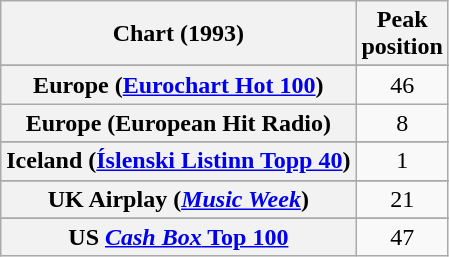<table class="wikitable sortable plainrowheaders" style="text-align:center">
<tr>
<th>Chart (1993)</th>
<th>Peak<br>position</th>
</tr>
<tr>
</tr>
<tr>
</tr>
<tr>
</tr>
<tr>
<th scope="row">Europe (<a href='#'>Eurochart Hot 100</a>)</th>
<td>46</td>
</tr>
<tr>
<th scope="row">Europe (European Hit Radio)</th>
<td>8</td>
</tr>
<tr>
</tr>
<tr>
</tr>
<tr>
<th scope="row">Iceland (<a href='#'>Íslenski Listinn Topp 40</a>)</th>
<td>1</td>
</tr>
<tr>
</tr>
<tr>
</tr>
<tr>
</tr>
<tr>
</tr>
<tr>
<th scope="row">UK Airplay (<em><a href='#'>Music Week</a></em>)</th>
<td>21</td>
</tr>
<tr>
</tr>
<tr>
</tr>
<tr>
</tr>
<tr>
<th scope="row">US <a href='#'><em>Cash Box</em> Top 100</a></th>
<td>47</td>
</tr>
</table>
